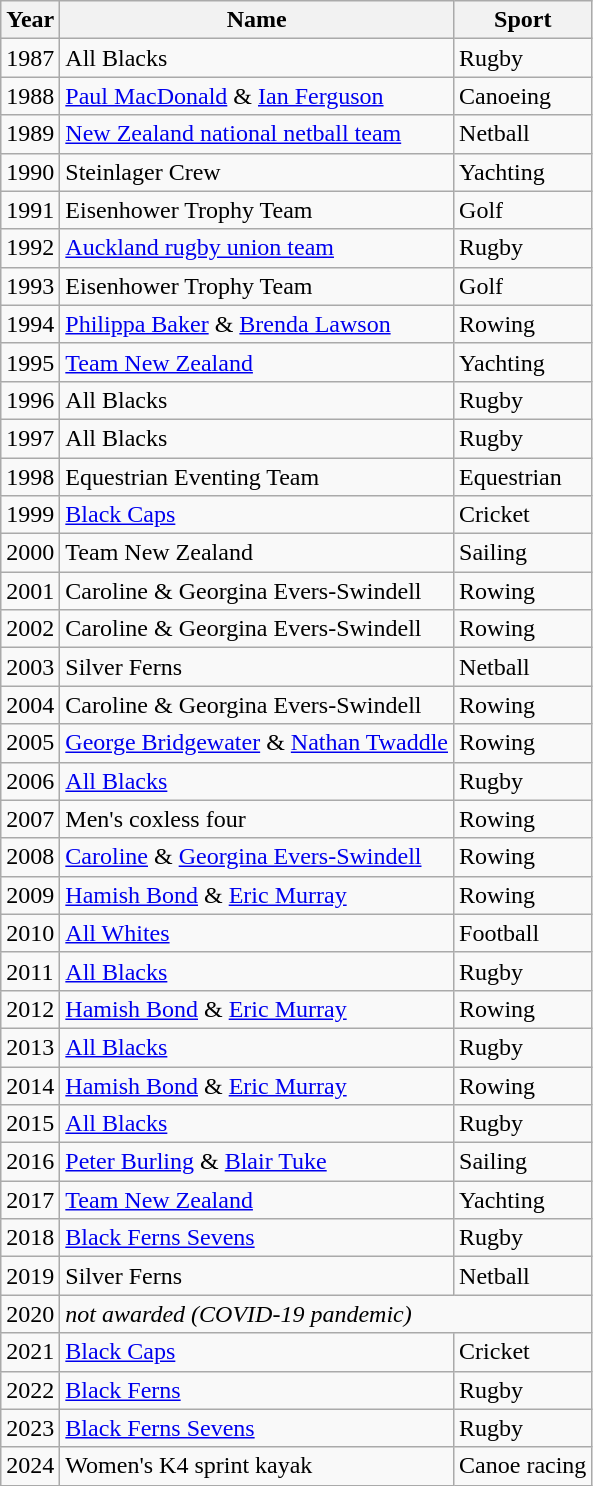<table class="wikitable">
<tr>
<th>Year</th>
<th>Name</th>
<th>Sport</th>
</tr>
<tr>
<td>1987</td>
<td>All Blacks</td>
<td>Rugby</td>
</tr>
<tr>
<td>1988</td>
<td><a href='#'>Paul MacDonald</a> & <a href='#'>Ian Ferguson</a></td>
<td>Canoeing</td>
</tr>
<tr>
<td>1989</td>
<td><a href='#'>New Zealand national netball team</a></td>
<td>Netball</td>
</tr>
<tr>
<td>1990</td>
<td>Steinlager Crew</td>
<td>Yachting</td>
</tr>
<tr>
<td>1991</td>
<td>Eisenhower Trophy Team</td>
<td>Golf</td>
</tr>
<tr>
<td>1992</td>
<td><a href='#'>Auckland rugby union team</a></td>
<td>Rugby</td>
</tr>
<tr>
<td>1993</td>
<td>Eisenhower Trophy Team</td>
<td>Golf</td>
</tr>
<tr>
<td>1994</td>
<td><a href='#'>Philippa Baker</a> & <a href='#'>Brenda Lawson</a></td>
<td>Rowing</td>
</tr>
<tr>
<td>1995</td>
<td><a href='#'>Team New Zealand</a></td>
<td>Yachting</td>
</tr>
<tr>
<td>1996</td>
<td>All Blacks</td>
<td>Rugby</td>
</tr>
<tr>
<td>1997</td>
<td>All Blacks</td>
<td>Rugby</td>
</tr>
<tr>
<td>1998</td>
<td>Equestrian Eventing Team</td>
<td>Equestrian</td>
</tr>
<tr>
<td>1999</td>
<td><a href='#'>Black Caps</a></td>
<td>Cricket</td>
</tr>
<tr>
<td>2000</td>
<td>Team New Zealand</td>
<td>Sailing</td>
</tr>
<tr>
<td>2001</td>
<td>Caroline & Georgina Evers-Swindell</td>
<td>Rowing</td>
</tr>
<tr>
<td>2002</td>
<td>Caroline & Georgina Evers-Swindell</td>
<td>Rowing</td>
</tr>
<tr>
<td>2003</td>
<td>Silver Ferns</td>
<td>Netball</td>
</tr>
<tr>
<td>2004</td>
<td>Caroline & Georgina Evers-Swindell</td>
<td>Rowing</td>
</tr>
<tr>
<td>2005</td>
<td><a href='#'>George Bridgewater</a> & <a href='#'>Nathan Twaddle</a></td>
<td>Rowing</td>
</tr>
<tr>
<td>2006</td>
<td><a href='#'>All Blacks</a></td>
<td>Rugby</td>
</tr>
<tr>
<td>2007</td>
<td>Men's coxless four</td>
<td>Rowing</td>
</tr>
<tr>
<td>2008</td>
<td><a href='#'>Caroline</a> & <a href='#'>Georgina Evers-Swindell</a></td>
<td>Rowing</td>
</tr>
<tr>
<td>2009</td>
<td><a href='#'>Hamish Bond</a> & <a href='#'>Eric Murray</a></td>
<td>Rowing</td>
</tr>
<tr>
<td>2010</td>
<td><a href='#'>All Whites</a></td>
<td>Football</td>
</tr>
<tr>
<td>2011</td>
<td><a href='#'>All Blacks</a></td>
<td>Rugby</td>
</tr>
<tr>
<td>2012</td>
<td><a href='#'>Hamish Bond</a> & <a href='#'>Eric Murray</a></td>
<td>Rowing</td>
</tr>
<tr>
<td>2013</td>
<td><a href='#'>All Blacks</a></td>
<td>Rugby</td>
</tr>
<tr>
<td>2014</td>
<td><a href='#'>Hamish Bond</a> & <a href='#'>Eric Murray</a></td>
<td>Rowing</td>
</tr>
<tr>
<td>2015</td>
<td><a href='#'>All Blacks</a></td>
<td>Rugby</td>
</tr>
<tr>
<td>2016</td>
<td><a href='#'>Peter Burling</a> & <a href='#'>Blair Tuke</a></td>
<td>Sailing</td>
</tr>
<tr>
<td>2017</td>
<td><a href='#'>Team New Zealand</a></td>
<td>Yachting</td>
</tr>
<tr>
<td>2018</td>
<td><a href='#'>Black Ferns Sevens</a></td>
<td>Rugby</td>
</tr>
<tr>
<td>2019</td>
<td>Silver Ferns</td>
<td>Netball</td>
</tr>
<tr>
<td>2020</td>
<td colspan="2"><em>not awarded (COVID-19 pandemic)</em></td>
</tr>
<tr>
<td>2021</td>
<td><a href='#'>Black Caps</a></td>
<td>Cricket</td>
</tr>
<tr>
<td>2022</td>
<td><a href='#'>Black Ferns</a></td>
<td>Rugby</td>
</tr>
<tr>
<td>2023</td>
<td><a href='#'>Black Ferns Sevens</a></td>
<td>Rugby</td>
</tr>
<tr>
<td>2024</td>
<td>Women's K4 sprint kayak</td>
<td>Canoe racing</td>
</tr>
</table>
